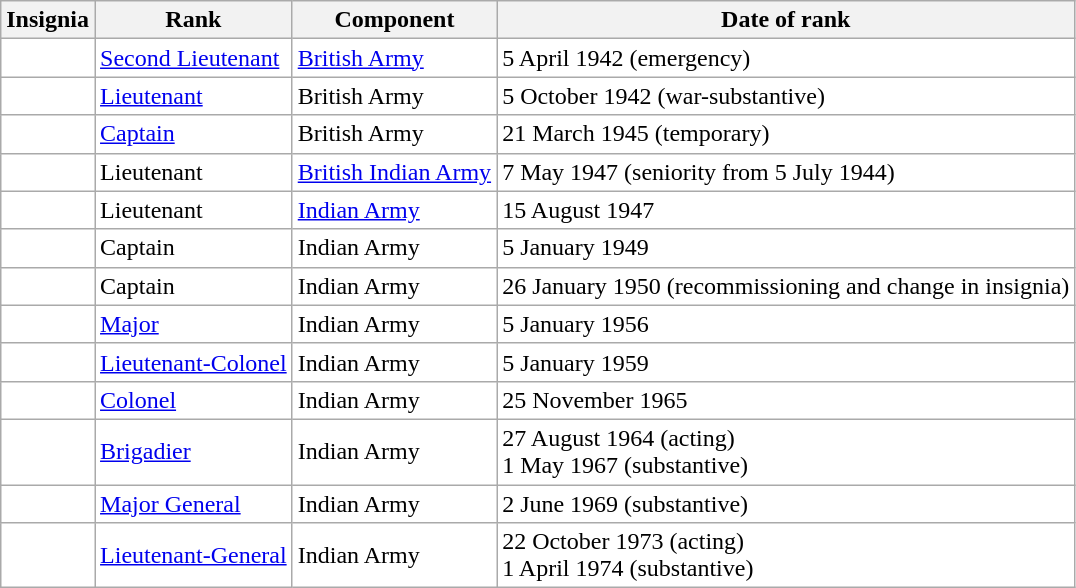<table class="wikitable" style="background:white">
<tr>
<th>Insignia</th>
<th>Rank</th>
<th>Component</th>
<th>Date of rank</th>
</tr>
<tr>
<td align="center"></td>
<td><a href='#'>Second Lieutenant</a></td>
<td><a href='#'>British Army</a></td>
<td>5 April 1942 (emergency)</td>
</tr>
<tr>
<td align="center"></td>
<td><a href='#'>Lieutenant</a></td>
<td>British Army</td>
<td>5 October 1942 (war-substantive)</td>
</tr>
<tr>
<td align="center"></td>
<td><a href='#'>Captain</a></td>
<td>British Army</td>
<td>21 March 1945 (temporary)</td>
</tr>
<tr>
<td align="center"></td>
<td>Lieutenant</td>
<td><a href='#'>British Indian Army</a></td>
<td>7 May 1947 (seniority from 5 July 1944)</td>
</tr>
<tr>
<td align="center"></td>
<td>Lieutenant</td>
<td><a href='#'>Indian Army</a></td>
<td>15 August 1947</td>
</tr>
<tr>
<td align="center"></td>
<td>Captain</td>
<td>Indian Army</td>
<td>5 January 1949</td>
</tr>
<tr>
<td align="center"></td>
<td>Captain</td>
<td>Indian Army</td>
<td>26 January 1950 (recommissioning and change in insignia)</td>
</tr>
<tr>
<td align="center"></td>
<td><a href='#'>Major</a></td>
<td>Indian Army</td>
<td>5 January 1956</td>
</tr>
<tr>
<td align="center"></td>
<td><a href='#'>Lieutenant-Colonel</a></td>
<td>Indian Army</td>
<td>5 January 1959</td>
</tr>
<tr>
<td align="center"></td>
<td><a href='#'>Colonel</a></td>
<td>Indian Army</td>
<td>25 November 1965</td>
</tr>
<tr>
<td align="center"></td>
<td><a href='#'>Brigadier</a></td>
<td>Indian Army</td>
<td>27 August 1964 (acting)<br>1 May 1967 (substantive)</td>
</tr>
<tr>
<td align="center"></td>
<td><a href='#'>Major General</a></td>
<td>Indian Army</td>
<td>2 June 1969 (substantive)</td>
</tr>
<tr>
<td align="center"></td>
<td><a href='#'>Lieutenant-General</a></td>
<td>Indian Army</td>
<td>22 October 1973 (acting)<br>1 April 1974 (substantive)</td>
</tr>
</table>
